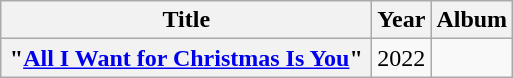<table class="wikitable plainrowheaders" style="text-align:center;">
<tr>
<th scope="col" style="width:15em;">Title</th>
<th scope="col" style="width:1em;">Year</th>
<th scope="col">Album</th>
</tr>
<tr>
<th scope="row">"<a href='#'>All I Want for Christmas Is You</a>"</th>
<td>2022</td>
<td></td>
</tr>
</table>
